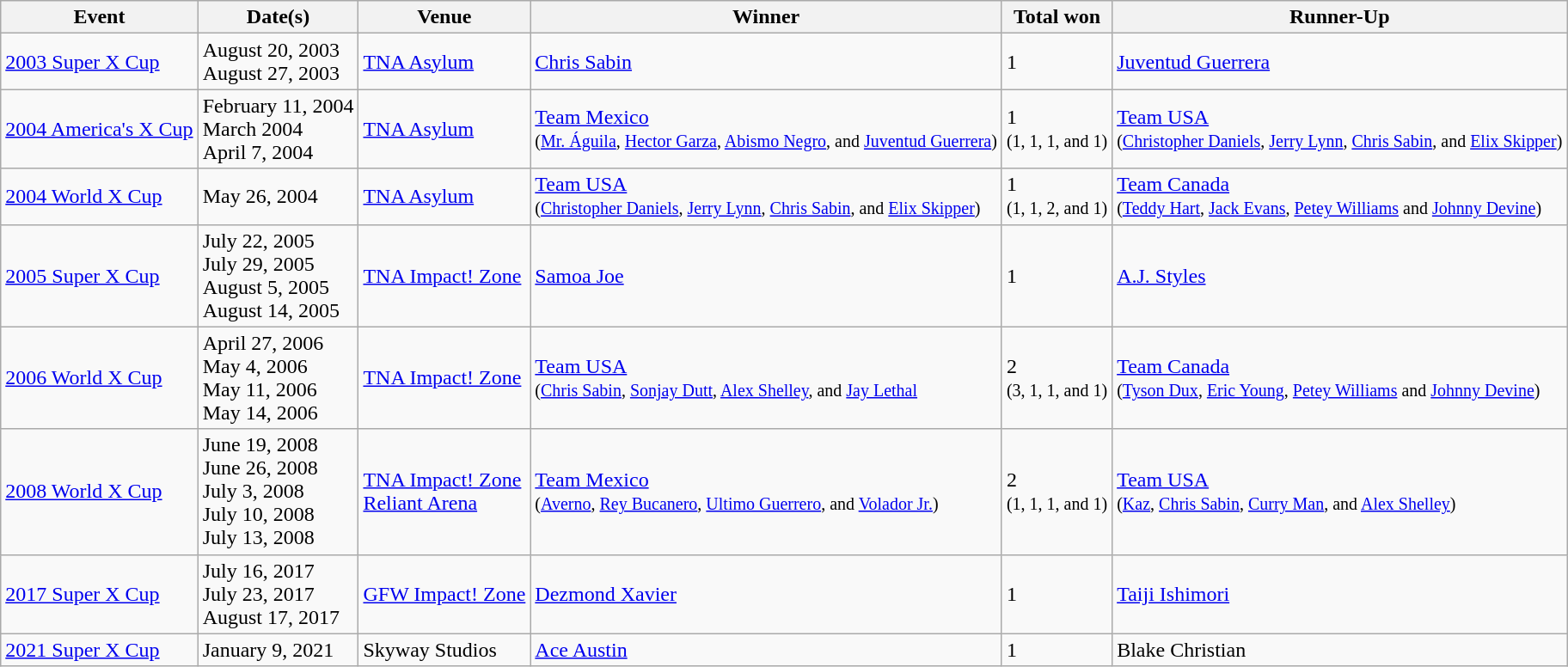<table class="wikitable sortable">
<tr>
<th>Event</th>
<th>Date(s)</th>
<th>Venue</th>
<th>Winner</th>
<th>Total won</th>
<th>Runner-Up</th>
</tr>
<tr>
<td><a href='#'>2003 Super X Cup</a></td>
<td>August 20, 2003<br>August 27, 2003</td>
<td><a href='#'>TNA Asylum</a></td>
<td><a href='#'>Chris Sabin</a></td>
<td>1</td>
<td><a href='#'>Juventud Guerrera</a></td>
</tr>
<tr>
<td><a href='#'>2004 America's X Cup</a></td>
<td>February 11, 2004<br>March 2004<br>April 7, 2004</td>
<td><a href='#'>TNA Asylum</a></td>
<td><a href='#'>Team Mexico</a><br><small>(<a href='#'>Mr. Águila</a>, <a href='#'>Hector Garza</a>, <a href='#'>Abismo Negro</a>, and <a href='#'>Juventud Guerrera</a>)</small></td>
<td>1<br><small>(1, 1, 1, and 1)</small></td>
<td><a href='#'>Team USA</a><br><small>(<a href='#'>Christopher Daniels</a>, <a href='#'>Jerry Lynn</a>, <a href='#'>Chris Sabin</a>, and <a href='#'>Elix Skipper</a>)</small></td>
</tr>
<tr>
<td><a href='#'>2004 World X Cup</a></td>
<td>May 26, 2004</td>
<td><a href='#'>TNA Asylum</a></td>
<td><a href='#'>Team USA</a><br><small>(<a href='#'>Christopher Daniels</a>, <a href='#'>Jerry Lynn</a>, <a href='#'>Chris Sabin</a>, and <a href='#'>Elix Skipper</a>)</small></td>
<td>1<br><small>(1, 1, 2, and 1)</small></td>
<td><a href='#'>Team Canada</a><br><small>(<a href='#'>Teddy Hart</a>, <a href='#'>Jack Evans</a>, <a href='#'>Petey Williams</a> and <a href='#'>Johnny Devine</a>)</small></td>
</tr>
<tr>
<td><a href='#'>2005 Super X Cup</a></td>
<td>July 22, 2005<br>July 29, 2005<br>August 5, 2005<br> August 14, 2005</td>
<td><a href='#'>TNA Impact! Zone</a></td>
<td><a href='#'>Samoa Joe</a></td>
<td>1</td>
<td><a href='#'>A.J. Styles</a></td>
</tr>
<tr>
<td><a href='#'>2006 World X Cup</a></td>
<td>April 27, 2006<br>May 4, 2006<br>May 11, 2006<br>May 14, 2006</td>
<td><a href='#'>TNA Impact! Zone</a></td>
<td><a href='#'>Team USA</a><br><small>(<a href='#'>Chris Sabin</a>, <a href='#'>Sonjay Dutt</a>, <a href='#'>Alex Shelley</a>, and <a href='#'>Jay Lethal</a> </small></td>
<td>2<br><small>(3, 1, 1, and 1)</small></td>
<td><a href='#'>Team Canada</a><br><small>(<a href='#'>Tyson Dux</a>, <a href='#'>Eric Young</a>, <a href='#'>Petey Williams</a> and <a href='#'>Johnny Devine</a>)</small></td>
</tr>
<tr>
<td><a href='#'>2008 World X Cup</a></td>
<td>June 19, 2008<br>June 26, 2008<br>July 3, 2008<br>July 10, 2008<br>July 13, 2008</td>
<td><a href='#'>TNA Impact! Zone</a><br><a href='#'>Reliant Arena</a></td>
<td><a href='#'>Team Mexico</a><br><small>(<a href='#'>Averno</a>, <a href='#'>Rey Bucanero</a>, <a href='#'>Ultimo Guerrero</a>, and <a href='#'>Volador Jr.</a>) </small></td>
<td>2<br><small>(1, 1, 1, and 1)</small></td>
<td><a href='#'>Team USA</a><br><small>(<a href='#'>Kaz</a>, <a href='#'>Chris Sabin</a>, <a href='#'>Curry Man</a>, and <a href='#'>Alex Shelley</a>)</small></td>
</tr>
<tr>
<td><a href='#'>2017 Super X Cup</a></td>
<td>July 16, 2017<br>July 23, 2017<br>August 17, 2017</td>
<td><a href='#'>GFW Impact! Zone</a></td>
<td><a href='#'>Dezmond Xavier</a></td>
<td>1</td>
<td><a href='#'>Taiji Ishimori</a></td>
</tr>
<tr>
<td><a href='#'>2021 Super X Cup</a></td>
<td>January 9, 2021</td>
<td>Skyway Studios</td>
<td><a href='#'>Ace Austin</a></td>
<td>1</td>
<td>Blake Christian</td>
</tr>
</table>
